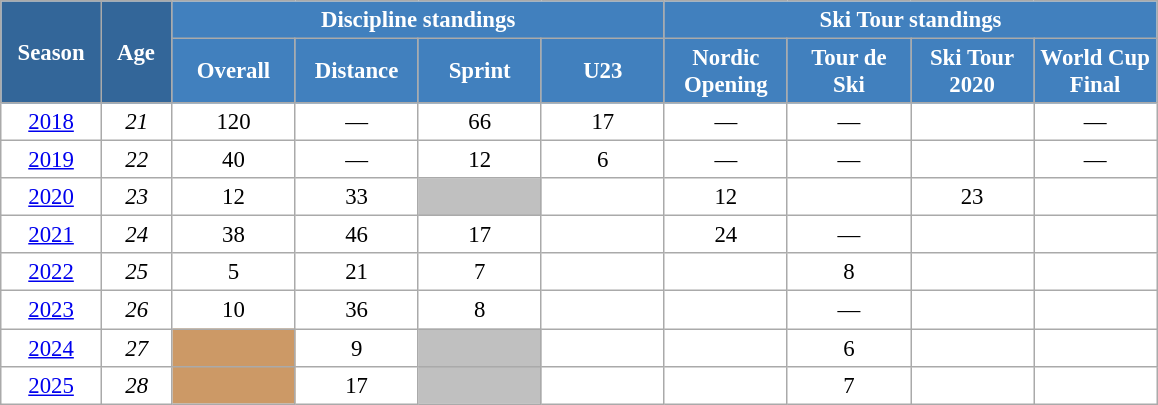<table class="wikitable" style="font-size:95%; text-align:center; border:grey solid 1px; border-collapse:collapse; background:#ffffff;">
<tr>
<th style="background-color:#369; color:white; width:60px;" rowspan="2"> Season </th>
<th style="background-color:#369; color:white; width:40px;" rowspan="2"> Age </th>
<th style="background-color:#4180be; color:white;" colspan="4">Discipline standings</th>
<th style="background-color:#4180be; color:white;" colspan="5">Ski Tour standings</th>
</tr>
<tr>
<th style="background-color:#4180be; color:white; width:75px;">Overall</th>
<th style="background-color:#4180be; color:white; width:75px;">Distance</th>
<th style="background-color:#4180be; color:white; width:75px;">Sprint</th>
<th style="background-color:#4180be; color:white; width:75px;">U23</th>
<th style="background-color:#4180be; color:white; width:75px;">Nordic<br>Opening</th>
<th style="background-color:#4180be; color:white; width:75px;">Tour de<br>Ski</th>
<th style="background-color:#4180be; color:white; width:75px;">Ski Tour<br>2020</th>
<th style="background-color:#4180be; color:white; width:75px;">World Cup<br>Final</th>
</tr>
<tr>
<td><a href='#'>2018</a></td>
<td><em>21</em></td>
<td>120</td>
<td>—</td>
<td>66</td>
<td>17</td>
<td>—</td>
<td>—</td>
<td></td>
<td>—</td>
</tr>
<tr>
<td><a href='#'>2019</a></td>
<td><em>22</em></td>
<td>40</td>
<td>—</td>
<td>12</td>
<td>6</td>
<td>—</td>
<td>—</td>
<td></td>
<td>—</td>
</tr>
<tr>
<td><a href='#'>2020</a></td>
<td><em>23</em></td>
<td>12</td>
<td>33</td>
<td style="background:silver;"></td>
<td></td>
<td>12</td>
<td></td>
<td>23</td>
<td></td>
</tr>
<tr>
<td><a href='#'>2021</a></td>
<td><em>24</em></td>
<td>38</td>
<td>46</td>
<td>17</td>
<td></td>
<td>24</td>
<td>—</td>
<td></td>
<td></td>
</tr>
<tr>
<td><a href='#'>2022</a></td>
<td><em>25</em></td>
<td>5</td>
<td>21</td>
<td>7</td>
<td></td>
<td></td>
<td>8</td>
<td></td>
<td></td>
</tr>
<tr>
<td><a href='#'>2023</a></td>
<td><em>26</em></td>
<td>10</td>
<td>36</td>
<td>8</td>
<td></td>
<td></td>
<td>—</td>
<td></td>
<td></td>
</tr>
<tr>
<td><a href='#'>2024</a></td>
<td><em>27</em></td>
<td style="background:#c96;"></td>
<td>9</td>
<td style="background:silver;"></td>
<td></td>
<td></td>
<td>6</td>
<td></td>
<td></td>
</tr>
<tr>
<td><a href='#'>2025</a></td>
<td><em>28</em></td>
<td style="background:#c96;"></td>
<td>17</td>
<td style="background:silver;"></td>
<td></td>
<td></td>
<td>7</td>
<td></td>
<td></td>
</tr>
</table>
